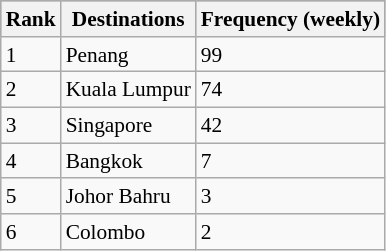<table class="wikitable sortable" style="font-size:89%; align=center;">
<tr style="background:darkgrey;">
<th>Rank</th>
<th>Destinations</th>
<th>Frequency (weekly)</th>
</tr>
<tr>
<td>1</td>
<td> Penang</td>
<td>99</td>
</tr>
<tr>
<td>2</td>
<td> Kuala Lumpur</td>
<td>74</td>
</tr>
<tr>
<td>3</td>
<td> Singapore</td>
<td>42</td>
</tr>
<tr>
<td>4</td>
<td> Bangkok</td>
<td>7</td>
</tr>
<tr>
<td>5</td>
<td> Johor Bahru</td>
<td>3</td>
</tr>
<tr>
<td>6</td>
<td> Colombo</td>
<td>2</td>
</tr>
</table>
